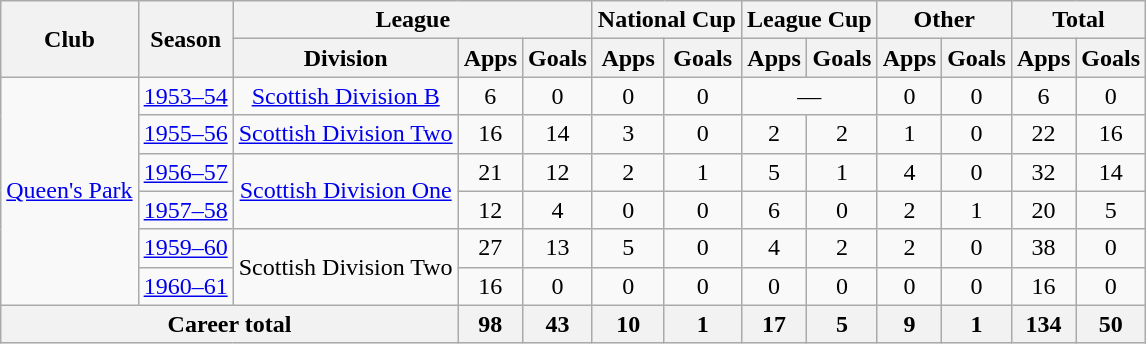<table class="wikitable" style="text-align:center">
<tr>
<th rowspan="2">Club</th>
<th rowspan="2">Season</th>
<th colspan="3">League</th>
<th colspan="2">National Cup</th>
<th colspan="2">League Cup</th>
<th colspan="2">Other</th>
<th colspan="2">Total</th>
</tr>
<tr>
<th>Division</th>
<th>Apps</th>
<th>Goals</th>
<th>Apps</th>
<th>Goals</th>
<th>Apps</th>
<th>Goals</th>
<th>Apps</th>
<th>Goals</th>
<th>Apps</th>
<th>Goals</th>
</tr>
<tr>
<td rowspan="6"><a href='#'>Queen's Park</a></td>
<td><a href='#'>1953–54</a></td>
<td><a href='#'>Scottish Division B</a></td>
<td>6</td>
<td>0</td>
<td>0</td>
<td>0</td>
<td colspan="2">―</td>
<td>0</td>
<td>0</td>
<td>6</td>
<td>0</td>
</tr>
<tr>
<td><a href='#'>1955–56</a></td>
<td><a href='#'>Scottish Division Two</a></td>
<td>16</td>
<td>14</td>
<td>3</td>
<td>0</td>
<td>2</td>
<td>2</td>
<td>1</td>
<td>0</td>
<td>22</td>
<td>16</td>
</tr>
<tr>
<td><a href='#'>1956–57</a></td>
<td rowspan="2"><a href='#'>Scottish Division One</a></td>
<td>21</td>
<td>12</td>
<td>2</td>
<td>1</td>
<td>5</td>
<td>1</td>
<td>4</td>
<td>0</td>
<td>32</td>
<td>14</td>
</tr>
<tr>
<td><a href='#'>1957–58</a></td>
<td>12</td>
<td>4</td>
<td>0</td>
<td>0</td>
<td>6</td>
<td>0</td>
<td>2</td>
<td>1</td>
<td>20</td>
<td>5</td>
</tr>
<tr>
<td><a href='#'>1959–60</a></td>
<td rowspan="2">Scottish Division Two</td>
<td>27</td>
<td>13</td>
<td>5</td>
<td>0</td>
<td>4</td>
<td>2</td>
<td>2</td>
<td>0</td>
<td>38</td>
<td>0</td>
</tr>
<tr>
<td><a href='#'>1960–61</a></td>
<td>16</td>
<td>0</td>
<td>0</td>
<td>0</td>
<td>0</td>
<td>0</td>
<td>0</td>
<td>0</td>
<td>16</td>
<td>0</td>
</tr>
<tr>
<th colspan="3">Career total</th>
<th>98</th>
<th>43</th>
<th>10</th>
<th>1</th>
<th>17</th>
<th>5</th>
<th>9</th>
<th>1</th>
<th>134</th>
<th>50</th>
</tr>
</table>
